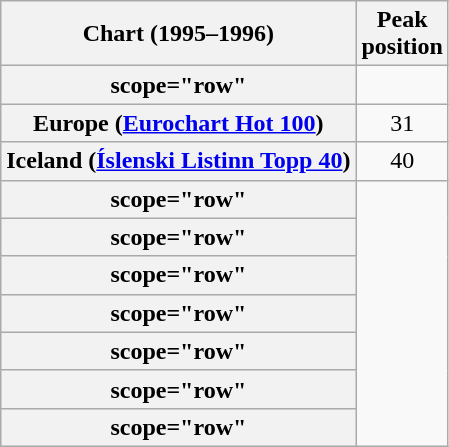<table class="wikitable sortable plainrowheaders" style="text-align:center">
<tr>
<th>Chart (1995–1996)</th>
<th>Peak<br>position</th>
</tr>
<tr>
<th>scope="row"</th>
</tr>
<tr>
<th scope="row">Europe (<a href='#'>Eurochart Hot 100</a>)</th>
<td>31</td>
</tr>
<tr>
<th scope="row">Iceland (<a href='#'>Íslenski Listinn Topp 40</a>)</th>
<td>40</td>
</tr>
<tr>
<th>scope="row"</th>
</tr>
<tr>
<th>scope="row"</th>
</tr>
<tr>
<th>scope="row"</th>
</tr>
<tr>
<th>scope="row"</th>
</tr>
<tr>
<th>scope="row"</th>
</tr>
<tr>
<th>scope="row"</th>
</tr>
<tr>
<th>scope="row"</th>
</tr>
</table>
